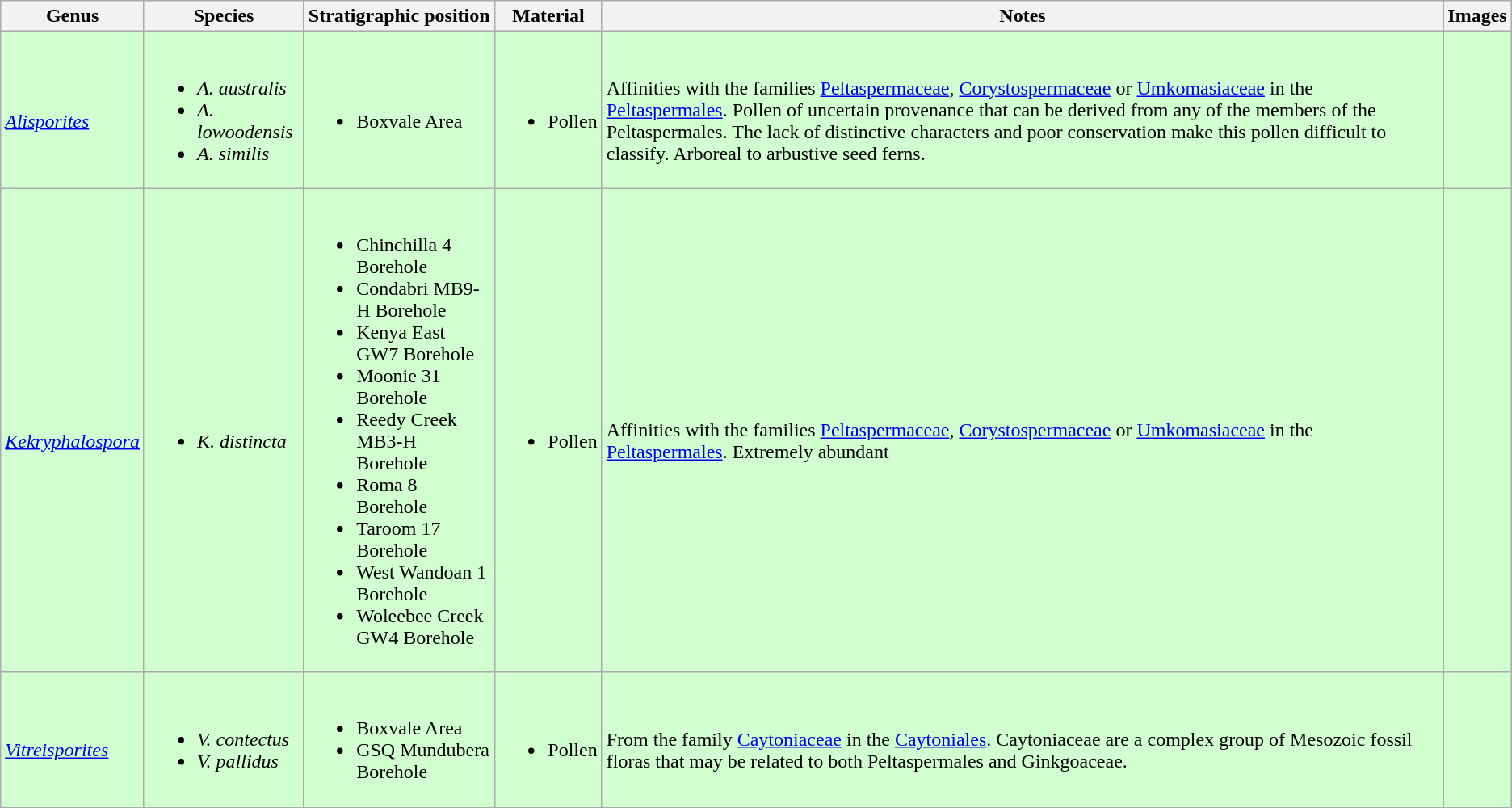<table class = "wikitable">
<tr>
<th>Genus</th>
<th>Species</th>
<th>Stratigraphic position</th>
<th>Material</th>
<th>Notes</th>
<th>Images</th>
</tr>
<tr>
<td style="background:#D1FFCF;"><br><em><a href='#'>Alisporites</a></em></td>
<td style="background:#D1FFCF;"><br><ul><li><em>A. australis</em></li><li><em>A. lowoodensis</em></li><li><em>A. similis</em></li></ul></td>
<td style="background:#D1FFCF;"><br><ul><li>Boxvale Area</li></ul></td>
<td style="background:#D1FFCF;"><br><ul><li>Pollen</li></ul></td>
<td style="background:#D1FFCF;"><br>Affinities with the families <a href='#'>Peltaspermaceae</a>, <a href='#'>Corystospermaceae</a> or <a href='#'>Umkomasiaceae</a> in the <a href='#'>Peltaspermales</a>. Pollen of uncertain provenance that can be derived from any of the members of the Peltaspermales. The lack of distinctive characters and poor conservation make this pollen difficult to classify. Arboreal to arbustive seed ferns.</td>
<td style="background:#D1FFCF;"></td>
</tr>
<tr>
<td style="background:#D1FFCF;"><br><em><a href='#'>Kekryphalospora</a></em></td>
<td style="background:#D1FFCF;"><br><ul><li><em>K. distincta</em></li></ul></td>
<td style="background:#D1FFCF;"><br><ul><li>Chinchilla 4 Borehole</li><li>Condabri MB9-H Borehole</li><li>Kenya East GW7 Borehole</li><li>Moonie 31 Borehole</li><li>Reedy Creek MB3-H Borehole</li><li>Roma 8 Borehole</li><li>Taroom 17 Borehole</li><li>West Wandoan 1 Borehole</li><li>Woleebee Creek GW4 Borehole</li></ul></td>
<td style="background:#D1FFCF;"><br><ul><li>Pollen</li></ul></td>
<td style="background:#D1FFCF;"><br>Affinities with the families <a href='#'>Peltaspermaceae</a>, <a href='#'>Corystospermaceae</a> or <a href='#'>Umkomasiaceae</a> in the <a href='#'>Peltaspermales</a>. Extremely abundant</td>
<td style="background:#D1FFCF;"></td>
</tr>
<tr>
<td style="background:#D1FFCF;"><br><em><a href='#'>Vitreisporites</a></em></td>
<td style="background:#D1FFCF;"><br><ul><li><em>V. contectus</em></li><li><em>V. pallidus</em></li></ul></td>
<td style="background:#D1FFCF;"><br><ul><li>Boxvale Area</li><li>GSQ Mundubera Borehole</li></ul></td>
<td style="background:#D1FFCF;"><br><ul><li>Pollen</li></ul></td>
<td style="background:#D1FFCF;"><br>From the family <a href='#'>Caytoniaceae</a> in the <a href='#'>Caytoniales</a>. Caytoniaceae are a complex group of Mesozoic fossil floras that may be related to both Peltaspermales and Ginkgoaceae.</td>
<td style="background:#D1FFCF;"></td>
</tr>
<tr>
</tr>
</table>
